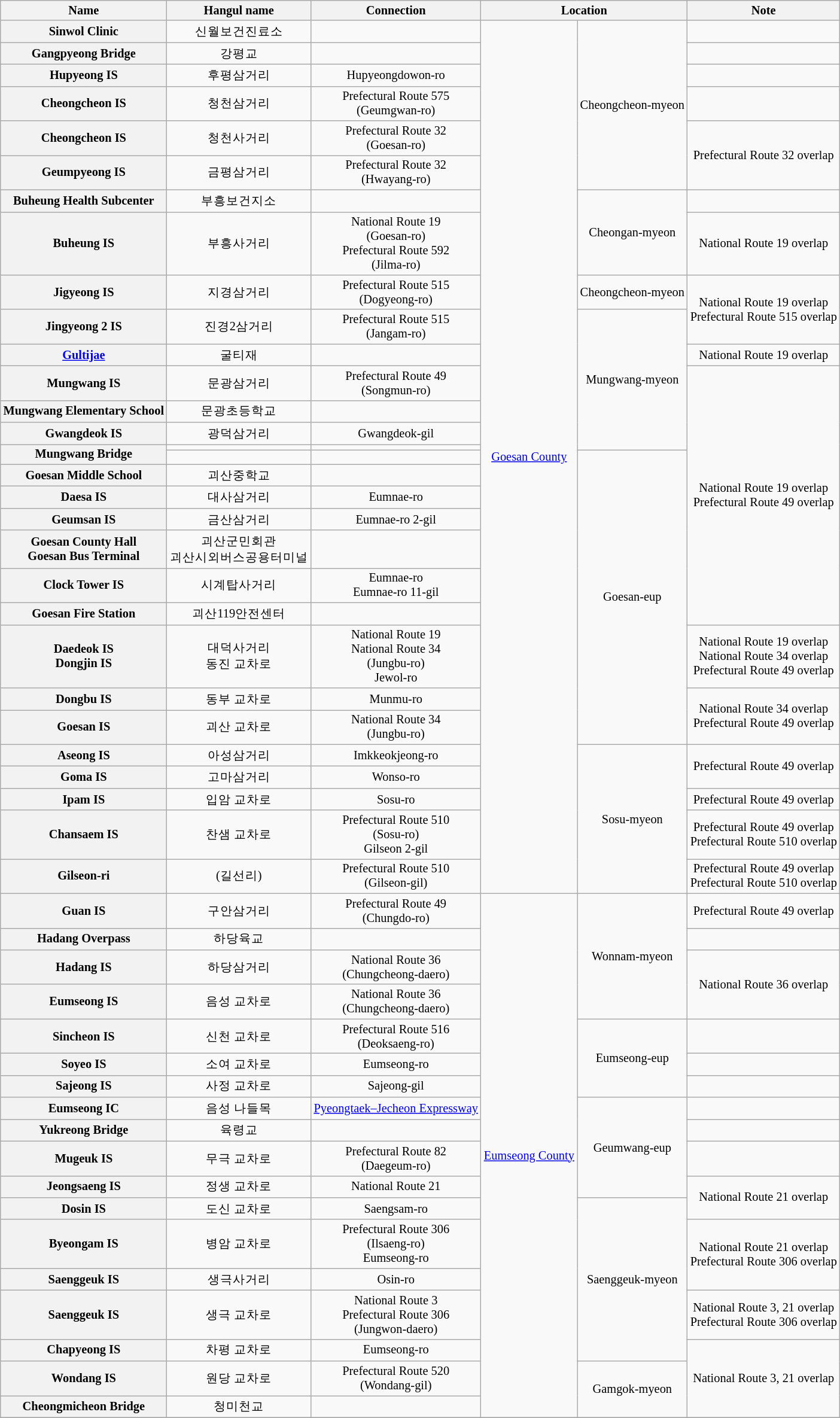<table class="wikitable" style="font-size: 85%; text-align: center;">
<tr>
<th>Name</th>
<th>Hangul name</th>
<th>Connection</th>
<th colspan="2">Location</th>
<th>Note</th>
</tr>
<tr>
<th>Sinwol Clinic</th>
<td>신월보건진료소</td>
<td></td>
<td rowspan=30><a href='#'>Goesan County</a></td>
<td rowspan=6>Cheongcheon-myeon</td>
<td></td>
</tr>
<tr>
<th>Gangpyeong Bridge</th>
<td>강평교</td>
<td></td>
<td></td>
</tr>
<tr>
<th>Hupyeong IS</th>
<td>후평삼거리</td>
<td>Hupyeongdowon-ro</td>
<td></td>
</tr>
<tr>
<th>Cheongcheon IS</th>
<td>청천삼거리</td>
<td>Prefectural Route 575<br>(Geumgwan-ro)</td>
<td></td>
</tr>
<tr>
<th>Cheongcheon IS</th>
<td>청천사거리</td>
<td>Prefectural Route 32<br>(Goesan-ro)</td>
<td rowspan=2>Prefectural Route 32 overlap</td>
</tr>
<tr>
<th>Geumpyeong IS</th>
<td>금평삼거리</td>
<td>Prefectural Route 32<br>(Hwayang-ro)</td>
</tr>
<tr>
<th>Buheung Health Subcenter</th>
<td>부흥보건지소</td>
<td></td>
<td rowspan=2>Cheongan-myeon</td>
<td></td>
</tr>
<tr>
<th>Buheung IS</th>
<td>부흥사거리</td>
<td>National Route 19<br>(Goesan-ro)<br>Prefectural Route 592<br>(Jilma-ro)</td>
<td>National Route 19 overlap</td>
</tr>
<tr>
<th>Jigyeong IS</th>
<td>지경삼거리</td>
<td>Prefectural Route 515<br>(Dogyeong-ro)</td>
<td>Cheongcheon-myeon</td>
<td rowspan=2>National Route 19 overlap<br>Prefectural Route 515 overlap</td>
</tr>
<tr>
<th>Jingyeong 2 IS</th>
<td>진경2삼거리</td>
<td>Prefectural Route 515<br>(Jangam-ro)</td>
<td rowspan=6>Mungwang-myeon</td>
</tr>
<tr>
<th><a href='#'>Gultijae</a></th>
<td>굴티재</td>
<td></td>
<td>National Route 19 overlap</td>
</tr>
<tr>
<th>Mungwang IS</th>
<td>문광삼거리</td>
<td>Prefectural Route 49<br>(Songmun-ro)</td>
<td rowspan=11>National Route 19 overlap<br>Prefectural Route 49 overlap</td>
</tr>
<tr>
<th>Mungwang Elementary School</th>
<td>문광초등학교</td>
<td></td>
</tr>
<tr>
<th>Gwangdeok IS</th>
<td>광덕삼거리</td>
<td>Gwangdeok-gil</td>
</tr>
<tr>
<th rowspan=2>Mungwang Bridge</th>
<td></td>
</tr>
<tr>
<td></td>
<td></td>
<td rowspan=10>Goesan-eup</td>
</tr>
<tr>
<th>Goesan Middle School</th>
<td>괴산중학교</td>
<td></td>
</tr>
<tr>
<th>Daesa IS</th>
<td>대사삼거리</td>
<td>Eumnae-ro</td>
</tr>
<tr>
<th>Geumsan IS</th>
<td>금산삼거리</td>
<td>Eumnae-ro 2-gil</td>
</tr>
<tr>
<th>Goesan County Hall<br>Goesan Bus Terminal</th>
<td>괴산군민회관<br>괴산시외버스공용터미널</td>
<td></td>
</tr>
<tr>
<th>Clock Tower IS</th>
<td>시계탑사거리</td>
<td>Eumnae-ro<br>Eumnae-ro 11-gil</td>
</tr>
<tr>
<th>Goesan Fire Station</th>
<td>괴산119안전센터</td>
<td></td>
</tr>
<tr>
<th>Daedeok IS<br>Dongjin IS</th>
<td>대덕사거리<br>동진 교차로</td>
<td>National Route 19<br>National Route 34<br>(Jungbu-ro)<br>Jewol-ro</td>
<td>National Route 19 overlap<br>National Route 34 overlap<br>Prefectural Route 49 overlap</td>
</tr>
<tr>
<th>Dongbu IS</th>
<td>동부 교차로</td>
<td>Munmu-ro</td>
<td rowspan=2>National Route 34 overlap<br>Prefectural Route 49 overlap</td>
</tr>
<tr>
<th>Goesan IS</th>
<td>괴산 교차로</td>
<td>National Route 34<br>(Jungbu-ro)</td>
</tr>
<tr>
<th>Aseong IS</th>
<td>아성삼거리</td>
<td>Imkkeokjeong-ro</td>
<td rowspan=5>Sosu-myeon</td>
<td rowspan=2>Prefectural Route 49 overlap</td>
</tr>
<tr>
<th>Goma IS</th>
<td>고마삼거리</td>
<td>Wonso-ro</td>
</tr>
<tr>
<th>Ipam IS</th>
<td>입암 교차로</td>
<td>Sosu-ro</td>
<td>Prefectural Route 49 overlap</td>
</tr>
<tr>
<th>Chansaem IS</th>
<td>찬샘 교차로</td>
<td>Prefectural Route 510<br>(Sosu-ro)<br>Gilseon 2-gil</td>
<td>Prefectural Route 49 overlap<br>Prefectural Route 510 overlap</td>
</tr>
<tr>
<th>Gilseon-ri</th>
<td>(길선리)</td>
<td>Prefectural Route 510<br>(Gilseon-gil)</td>
<td>Prefectural Route 49 overlap<br>Prefectural Route 510 overlap</td>
</tr>
<tr>
<th>Guan IS</th>
<td>구안삼거리</td>
<td>Prefectural Route 49<br>(Chungdo-ro)</td>
<td rowspan=18><a href='#'>Eumseong County</a></td>
<td rowspan=4>Wonnam-myeon</td>
<td>Prefectural Route 49 overlap</td>
</tr>
<tr>
<th>Hadang Overpass</th>
<td>하당육교</td>
<td></td>
<td></td>
</tr>
<tr>
<th>Hadang IS</th>
<td>하당삼거리</td>
<td>National Route 36<br>(Chungcheong-daero)</td>
<td rowspan=2>National Route 36 overlap</td>
</tr>
<tr>
<th>Eumseong IS</th>
<td>음성 교차로</td>
<td>National Route 36<br>(Chungcheong-daero)</td>
</tr>
<tr>
<th>Sincheon IS</th>
<td>신천 교차로</td>
<td>Prefectural Route 516<br>(Deoksaeng-ro)</td>
<td rowspan=3>Eumseong-eup</td>
<td></td>
</tr>
<tr>
<th>Soyeo IS</th>
<td>소여 교차로</td>
<td>Eumseong-ro</td>
<td></td>
</tr>
<tr>
<th>Sajeong IS</th>
<td>사정 교차로</td>
<td>Sajeong-gil</td>
<td></td>
</tr>
<tr>
<th>Eumseong IC</th>
<td>음성 나들목</td>
<td><a href='#'>Pyeongtaek–Jecheon Expressway</a></td>
<td rowspan=4>Geumwang-eup</td>
<td></td>
</tr>
<tr>
<th>Yukreong Bridge</th>
<td>육령교</td>
<td></td>
<td></td>
</tr>
<tr>
<th>Mugeuk IS</th>
<td>무극 교차로</td>
<td>Prefectural Route 82<br>(Daegeum-ro)</td>
<td></td>
</tr>
<tr>
<th>Jeongsaeng IS</th>
<td>정생 교차로</td>
<td>National Route 21</td>
<td rowspan=2>National Route 21 overlap</td>
</tr>
<tr>
<th>Dosin IS</th>
<td>도신 교차로</td>
<td>Saengsam-ro</td>
<td rowspan=5>Saenggeuk-myeon</td>
</tr>
<tr>
<th>Byeongam IS</th>
<td>병암 교차로</td>
<td>Prefectural Route 306<br>(Ilsaeng-ro)<br>Eumseong-ro</td>
<td rowspan=2>National Route 21 overlap<br>Prefectural Route 306 overlap</td>
</tr>
<tr>
<th>Saenggeuk IS</th>
<td>생극사거리</td>
<td>Osin-ro</td>
</tr>
<tr>
<th>Saenggeuk IS</th>
<td>생극 교차로</td>
<td>National Route 3<br>Prefectural Route 306<br>(Jungwon-daero)</td>
<td>National Route 3, 21 overlap<br>Prefectural Route 306 overlap</td>
</tr>
<tr>
<th>Chapyeong IS</th>
<td>차평 교차로</td>
<td>Eumseong-ro</td>
<td rowspan=3>National Route 3, 21 overlap</td>
</tr>
<tr>
<th>Wondang IS</th>
<td>원당 교차로</td>
<td>Prefectural Route 520<br>(Wondang-gil)</td>
<td rowspan=2>Gamgok-myeon</td>
</tr>
<tr>
<th>Cheongmicheon Bridge</th>
<td>청미천교</td>
<td></td>
</tr>
<tr>
</tr>
</table>
